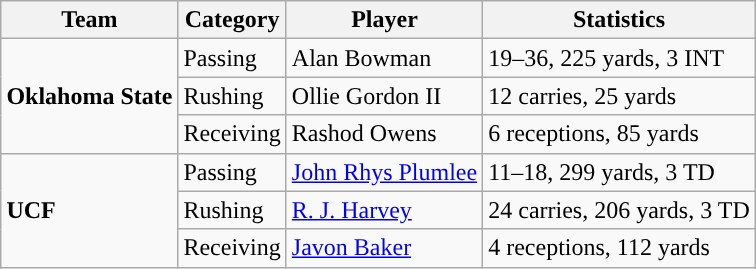<table class="wikitable" style="float: right;">
<tr>
<th>Team</th>
<th>Category</th>
<th>Player</th>
<th>Statistics</th>
</tr>
<tr>
<td rowspan=3><strong>Oklahoma State</strong></td>
<td>Passing</td>
<td>Alan Bowman</td>
<td>19–36, 225 yards, 3 INT</td>
</tr>
<tr>
<td>Rushing</td>
<td>Ollie Gordon II</td>
<td>12 carries, 25 yards</td>
</tr>
<tr>
<td>Receiving</td>
<td>Rashod Owens</td>
<td>6 receptions, 85 yards</td>
</tr>
<tr>
<td rowspan=3><strong>UCF</strong></td>
<td>Passing</td>
<td><a href='#'>John Rhys Plumlee</a></td>
<td>11–18, 299 yards, 3 TD</td>
</tr>
<tr>
<td>Rushing</td>
<td><a href='#'>R. J. Harvey</a></td>
<td>24 carries, 206 yards, 3 TD</td>
</tr>
<tr>
<td>Receiving</td>
<td><a href='#'>Javon Baker</a></td>
<td>4 receptions, 112 yards</td>
</tr>
</table>
